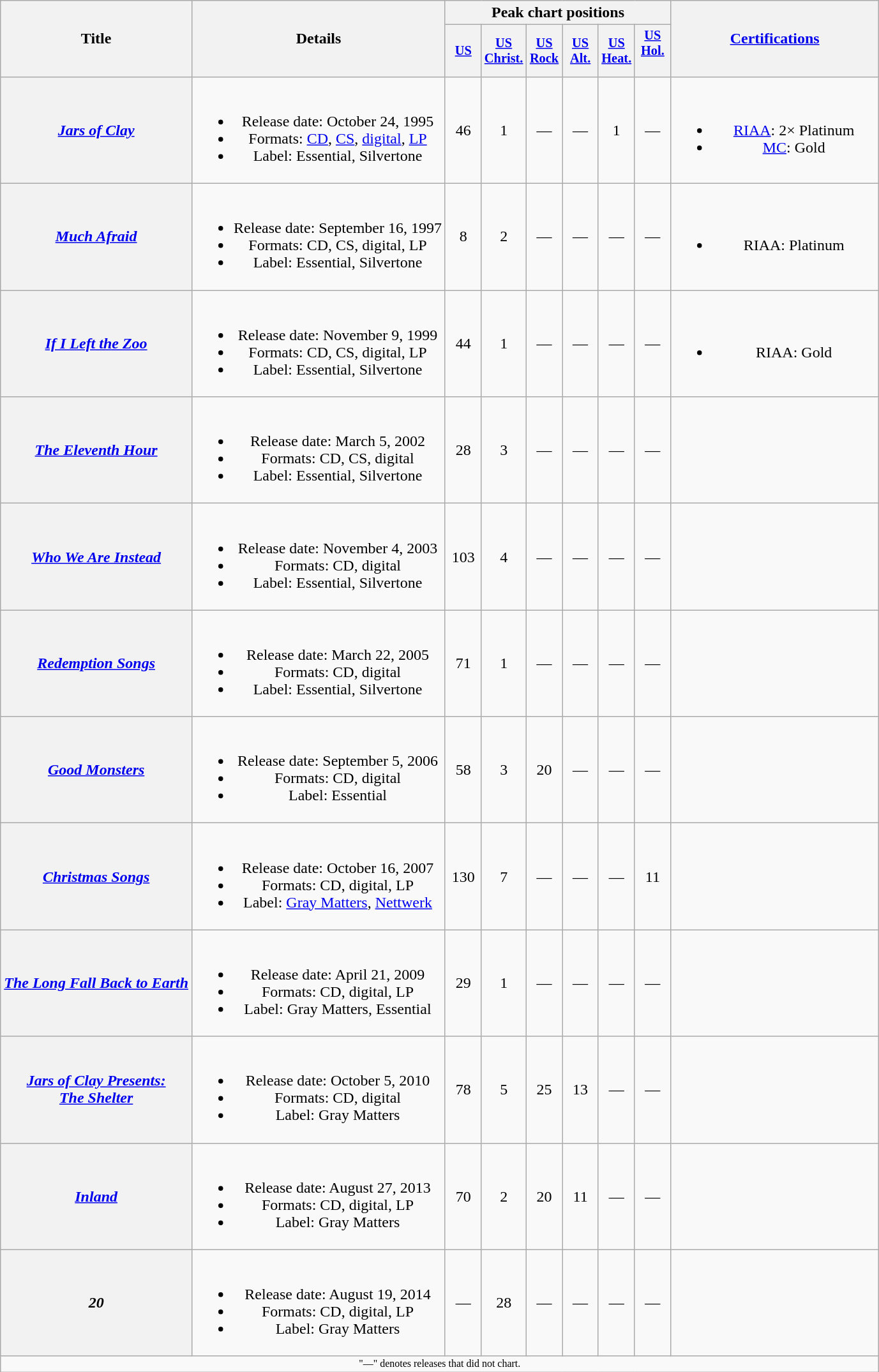<table class="wikitable plainrowheaders" style="text-align:center;">
<tr>
<th scope="col" rowspan="2">Title</th>
<th scope="col" rowspan="2">Details</th>
<th colspan="6">Peak chart positions</th>
<th width="210" rowspan="2"><a href='#'>Certifications</a></th>
</tr>
<tr>
<th scope="col" style="width:2.3em;font-size:85%;"><a href='#'>US</a><br></th>
<th scope="col" style="width:2.3em;font-size:85%;"><a href='#'>US<br>Christ.</a><br></th>
<th scope="col" style="width:2.3em;font-size:85%;"><a href='#'>US<br>Rock</a><br></th>
<th scope="col" style="width:2.3em;font-size:85%;"><a href='#'>US<br>Alt.</a><br></th>
<th scope="col" style="width:2.3em;font-size:85%;"><a href='#'>US<br>Heat.</a><br></th>
<th scope="col" style="width:2.3em;font-size:85%;"><a href='#'>US<br>Hol.</a><br><br></th>
</tr>
<tr>
<th scope="row"><em><a href='#'>Jars of Clay</a></em></th>
<td><br><ul><li>Release date: October 24, 1995</li><li>Formats: <a href='#'>CD</a>, <a href='#'>CS</a>, <a href='#'>digital</a>, <a href='#'>LP</a></li><li>Label: Essential, Silvertone</li></ul></td>
<td>46</td>
<td>1</td>
<td>—</td>
<td>—</td>
<td>1</td>
<td>—</td>
<td><br><ul><li><a href='#'>RIAA</a>: 2× Platinum</li><li><a href='#'>MC</a>: Gold</li></ul></td>
</tr>
<tr>
<th scope="row"><em><a href='#'>Much Afraid</a></em></th>
<td><br><ul><li>Release date: September 16, 1997</li><li>Formats: CD, CS, digital, LP</li><li>Label: Essential, Silvertone</li></ul></td>
<td>8</td>
<td>2</td>
<td>—</td>
<td>—</td>
<td>—</td>
<td>—</td>
<td><br><ul><li>RIAA: Platinum</li></ul></td>
</tr>
<tr>
<th scope="row"><em><a href='#'>If I Left the Zoo</a></em></th>
<td><br><ul><li>Release date: November 9, 1999</li><li>Formats: CD, CS, digital, LP</li><li>Label: Essential, Silvertone</li></ul></td>
<td>44</td>
<td>1</td>
<td>—</td>
<td>—</td>
<td>—</td>
<td>—</td>
<td><br><ul><li>RIAA: Gold</li></ul></td>
</tr>
<tr>
<th scope="row"><em><a href='#'>The Eleventh Hour</a></em></th>
<td><br><ul><li>Release date: March 5, 2002</li><li>Formats: CD, CS, digital</li><li>Label: Essential, Silvertone</li></ul></td>
<td>28</td>
<td>3</td>
<td>—</td>
<td>—</td>
<td>—</td>
<td>—</td>
<td></td>
</tr>
<tr>
<th scope="row"><em><a href='#'>Who We Are Instead</a></em></th>
<td><br><ul><li>Release date: November 4, 2003</li><li>Formats: CD, digital</li><li>Label: Essential, Silvertone</li></ul></td>
<td>103</td>
<td>4</td>
<td>—</td>
<td>—</td>
<td>—</td>
<td>—</td>
<td></td>
</tr>
<tr>
<th scope="row"><em><a href='#'>Redemption Songs</a></em></th>
<td><br><ul><li>Release date: March 22, 2005</li><li>Formats: CD, digital</li><li>Label: Essential, Silvertone</li></ul></td>
<td>71</td>
<td>1</td>
<td>—</td>
<td>—</td>
<td>—</td>
<td>—</td>
<td></td>
</tr>
<tr>
<th scope="row"><em><a href='#'>Good Monsters</a></em></th>
<td><br><ul><li>Release date: September 5, 2006</li><li>Formats: CD, digital</li><li>Label: Essential</li></ul></td>
<td>58</td>
<td>3</td>
<td>20</td>
<td>—</td>
<td>—</td>
<td>—</td>
<td></td>
</tr>
<tr>
<th scope="row"><em><a href='#'>Christmas Songs</a></em></th>
<td><br><ul><li>Release date: October 16, 2007</li><li>Formats: CD, digital, LP</li><li>Label: <a href='#'>Gray Matters</a>, <a href='#'>Nettwerk</a></li></ul></td>
<td>130</td>
<td>7</td>
<td>—</td>
<td>—</td>
<td>—</td>
<td>11</td>
<td></td>
</tr>
<tr>
<th scope="row"><em><a href='#'>The Long Fall Back to Earth</a></em></th>
<td><br><ul><li>Release date: April 21, 2009</li><li>Formats: CD, digital, LP</li><li>Label: Gray Matters, Essential</li></ul></td>
<td>29</td>
<td>1</td>
<td>—</td>
<td>—</td>
<td>—</td>
<td>—</td>
<td></td>
</tr>
<tr>
<th scope="row"><em><a href='#'>Jars of Clay Presents:<br>The Shelter</a></em></th>
<td><br><ul><li>Release date: October 5, 2010</li><li>Formats: CD, digital</li><li>Label: Gray Matters</li></ul></td>
<td>78</td>
<td>5</td>
<td>25</td>
<td>13</td>
<td>—</td>
<td>—</td>
<td></td>
</tr>
<tr>
<th scope="row"><em><a href='#'>Inland</a></em></th>
<td><br><ul><li>Release date: August 27, 2013</li><li>Formats: CD, digital, LP</li><li>Label: Gray Matters</li></ul></td>
<td>70</td>
<td>2</td>
<td>20</td>
<td>11</td>
<td>—</td>
<td>—</td>
<td></td>
</tr>
<tr>
<th scope="row"><em>20</em></th>
<td><br><ul><li>Release date: August 19, 2014</li><li>Formats: CD, digital, LP</li><li>Label: Gray Matters</li></ul></td>
<td>—</td>
<td>28</td>
<td>—</td>
<td>—</td>
<td>—</td>
<td>—</td>
<td></td>
</tr>
<tr>
<td align="center" colspan="30" style="font-size: 8pt">"—" denotes releases that did not chart.</td>
</tr>
</table>
